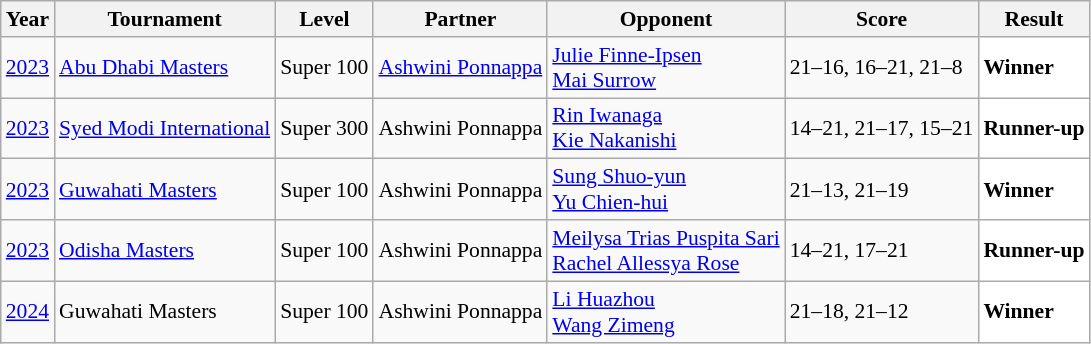<table class="sortable wikitable" style="font-size: 90%;">
<tr>
<th>Year</th>
<th>Tournament</th>
<th>Level</th>
<th>Partner</th>
<th>Opponent</th>
<th>Score</th>
<th>Result</th>
</tr>
<tr>
<td align="center"><a href='#'>2023</a></td>
<td align="left"><a href='#'>Abu Dhabi Masters</a></td>
<td align="left">Super 100</td>
<td align="left"> <a href='#'>Ashwini Ponnappa</a></td>
<td align="left"> <a href='#'>Julie Finne-Ipsen</a><br> <a href='#'>Mai Surrow</a></td>
<td align="left">21–16, 16–21, 21–8</td>
<td style="text-align:left; background:white"> <strong>Winner</strong></td>
</tr>
<tr>
<td align="center"><a href='#'>2023</a></td>
<td align="left"><a href='#'>Syed Modi International</a></td>
<td align="left">Super 300</td>
<td align="left"> Ashwini Ponnappa</td>
<td align="left"> <a href='#'>Rin Iwanaga</a><br> <a href='#'>Kie Nakanishi</a></td>
<td align="left">14–21, 21–17, 15–21</td>
<td style="text-align:left; background:white"> <strong>Runner-up</strong></td>
</tr>
<tr>
<td align="center"><a href='#'>2023</a></td>
<td align="left"><a href='#'>Guwahati Masters</a></td>
<td align="left">Super 100</td>
<td align="left"> Ashwini Ponnappa</td>
<td align="left"> <a href='#'>Sung Shuo-yun</a><br> <a href='#'>Yu Chien-hui</a></td>
<td align="left">21–13, 21–19</td>
<td style="text-align:left; background:white"> <strong>Winner</strong></td>
</tr>
<tr>
<td align="center"><a href='#'>2023</a></td>
<td align="left"><a href='#'>Odisha Masters</a></td>
<td align="left">Super 100</td>
<td align="left"> Ashwini Ponnappa</td>
<td align="left"> <a href='#'>Meilysa Trias Puspita Sari</a><br> <a href='#'>Rachel Allessya Rose</a></td>
<td align="left">14–21, 17–21</td>
<td style="text-align:left; background:white"> <strong>Runner-up</strong></td>
</tr>
<tr>
<td align="center"><a href='#'>2024</a></td>
<td align="left">Guwahati Masters</td>
<td align="left">Super 100</td>
<td align="left"> Ashwini Ponnappa</td>
<td align="left"> <a href='#'>Li Huazhou</a><br> <a href='#'>Wang Zimeng</a></td>
<td align="left">21–18, 21–12</td>
<td style="text-align:left; background:white"> <strong>Winner</strong></td>
</tr>
</table>
